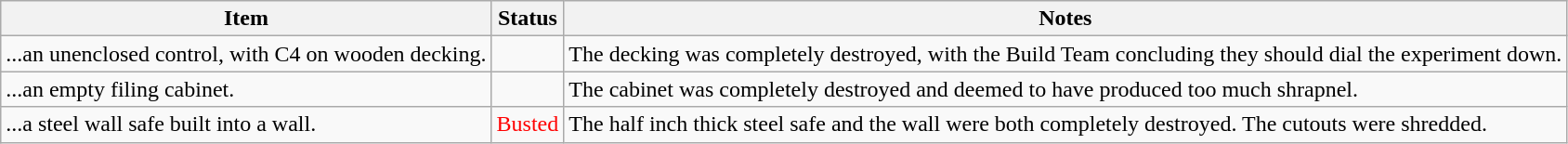<table class="wikitable plainrowheaders">
<tr>
<th>Item</th>
<th>Status</th>
<th>Notes</th>
</tr>
<tr>
<td>...an unenclosed control, with C4 on wooden decking.</td>
<td></td>
<td>The decking was completely destroyed, with the Build Team concluding they should dial the experiment down.</td>
</tr>
<tr>
<td>...an empty filing cabinet.</td>
<td></td>
<td>The cabinet was completely destroyed and deemed to have produced too much shrapnel.</td>
</tr>
<tr>
<td>...a steel wall safe built into a wall.</td>
<td style="color:red">Busted</td>
<td>The half inch thick steel safe and the wall were both completely destroyed. The cutouts were shredded.</td>
</tr>
</table>
